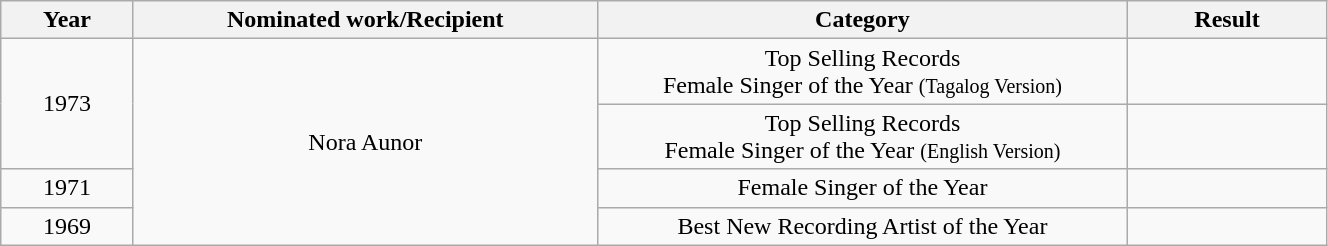<table width="70%" class="wikitable sortable">
<tr>
<th width="10%">Year</th>
<th width="35%">Nominated work/Recipient</th>
<th width="40%">Category</th>
<th width="15%">Result</th>
</tr>
<tr>
<td align="center" rowspan="2">1973</td>
<td align="center"rowspan="4">Nora Aunor</td>
<td align="center">Top Selling Records<br>Female Singer of the Year  <small>(Tagalog Version)</small></td>
<td></td>
</tr>
<tr>
<td align="center">Top Selling Records<br>Female Singer of the Year  <small>(English Version)</small></td>
<td></td>
</tr>
<tr>
<td align="center">1971</td>
<td align="center">Female Singer of the Year</td>
<td></td>
</tr>
<tr>
<td align="center">1969</td>
<td align="center">Best New Recording Artist of the Year</td>
<td></td>
</tr>
</table>
